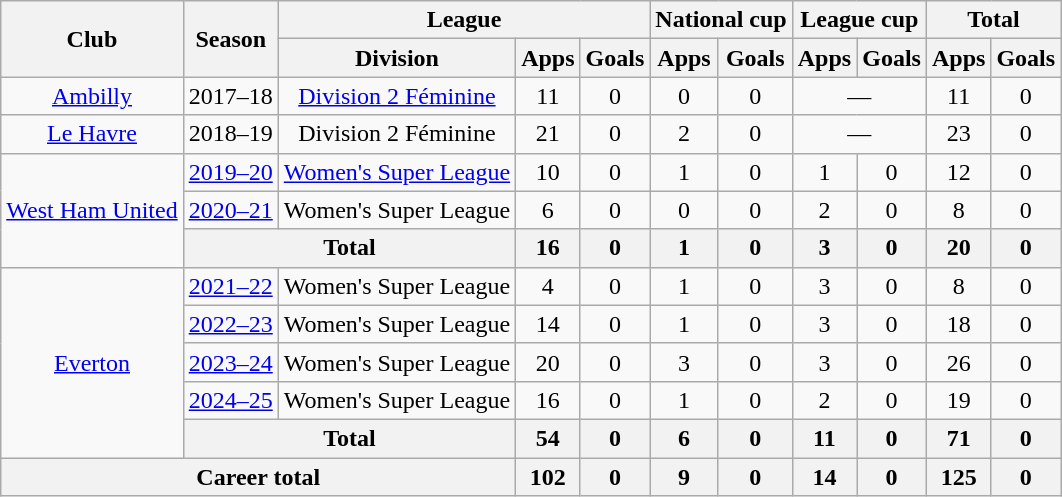<table class="wikitable" style="text-align:center">
<tr>
<th rowspan="2">Club</th>
<th rowspan="2">Season</th>
<th colspan="3">League</th>
<th colspan="2">National cup</th>
<th colspan="2">League cup</th>
<th colspan="2">Total</th>
</tr>
<tr>
<th>Division</th>
<th>Apps</th>
<th>Goals</th>
<th>Apps</th>
<th>Goals</th>
<th>Apps</th>
<th>Goals</th>
<th>Apps</th>
<th>Goals</th>
</tr>
<tr>
<td><a href='#'>Ambilly</a></td>
<td>2017–18</td>
<td><a href='#'>Division 2 Féminine</a></td>
<td>11</td>
<td>0</td>
<td>0</td>
<td>0</td>
<td colspan="2">—</td>
<td>11</td>
<td>0</td>
</tr>
<tr>
<td><a href='#'>Le Havre</a></td>
<td>2018–19</td>
<td>Division 2 Féminine</td>
<td>21</td>
<td>0</td>
<td>2</td>
<td>0</td>
<td colspan="2">—</td>
<td>23</td>
<td>0</td>
</tr>
<tr>
<td rowspan="3"><a href='#'>West Ham United</a></td>
<td><a href='#'>2019–20</a></td>
<td><a href='#'>Women's Super League</a></td>
<td>10</td>
<td>0</td>
<td>1</td>
<td>0</td>
<td>1</td>
<td>0</td>
<td>12</td>
<td>0</td>
</tr>
<tr>
<td><a href='#'>2020–21</a></td>
<td>Women's Super League</td>
<td>6</td>
<td>0</td>
<td>0</td>
<td>0</td>
<td>2</td>
<td>0</td>
<td>8</td>
<td>0</td>
</tr>
<tr>
<th colspan="2">Total</th>
<th>16</th>
<th>0</th>
<th>1</th>
<th>0</th>
<th>3</th>
<th>0</th>
<th>20</th>
<th>0</th>
</tr>
<tr>
<td rowspan="5"><a href='#'>Everton</a></td>
<td><a href='#'>2021–22</a></td>
<td>Women's Super League</td>
<td>4</td>
<td>0</td>
<td>1</td>
<td>0</td>
<td>3</td>
<td>0</td>
<td>8</td>
<td>0</td>
</tr>
<tr>
<td><a href='#'>2022–23</a></td>
<td>Women's Super League</td>
<td>14</td>
<td>0</td>
<td>1</td>
<td>0</td>
<td>3</td>
<td>0</td>
<td>18</td>
<td>0</td>
</tr>
<tr>
<td><a href='#'>2023–24</a></td>
<td>Women's Super League</td>
<td>20</td>
<td>0</td>
<td>3</td>
<td>0</td>
<td>3</td>
<td>0</td>
<td>26</td>
<td>0</td>
</tr>
<tr>
<td><a href='#'>2024–25</a></td>
<td>Women's Super League</td>
<td>16</td>
<td>0</td>
<td>1</td>
<td>0</td>
<td>2</td>
<td>0</td>
<td>19</td>
<td>0</td>
</tr>
<tr>
<th colspan="2">Total</th>
<th>54</th>
<th>0</th>
<th>6</th>
<th>0</th>
<th>11</th>
<th>0</th>
<th>71</th>
<th>0</th>
</tr>
<tr>
<th colspan="3">Career total</th>
<th>102</th>
<th>0</th>
<th>9</th>
<th>0</th>
<th>14</th>
<th>0</th>
<th>125</th>
<th>0</th>
</tr>
</table>
